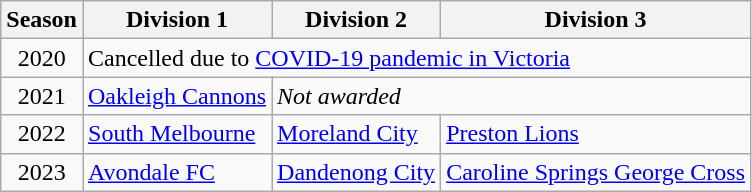<table class="wikitable">
<tr>
<th>Season</th>
<th>Division 1</th>
<th>Division 2</th>
<th>Division 3</th>
</tr>
<tr>
<td align="center">2020</td>
<td colspan="3">Cancelled due to <a href='#'>COVID-19 pandemic in Victoria</a></td>
</tr>
<tr>
<td align="center">2021</td>
<td><a href='#'>Oakleigh Cannons</a></td>
<td colspan="2"><em>Not awarded</em></td>
</tr>
<tr>
<td align="center">2022</td>
<td><a href='#'>South Melbourne</a></td>
<td><a href='#'>Moreland City</a></td>
<td><a href='#'>Preston Lions</a></td>
</tr>
<tr>
<td align="center">2023</td>
<td><a href='#'>Avondale FC</a></td>
<td><a href='#'>Dandenong City</a></td>
<td><a href='#'>Caroline Springs George Cross</a></td>
</tr>
</table>
